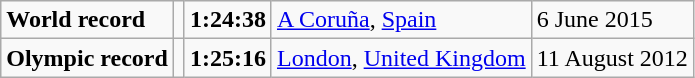<table class="wikitable">
<tr>
<td><strong>World record</strong></td>
<td></td>
<td><strong>1:24:38</strong></td>
<td><a href='#'>A Coruña</a>, <a href='#'>Spain</a></td>
<td>6 June 2015</td>
</tr>
<tr>
<td><strong>Olympic record</strong></td>
<td></td>
<td><strong>1:25:16</strong></td>
<td><a href='#'>London</a>, <a href='#'>United Kingdom</a></td>
<td>11 August 2012</td>
</tr>
</table>
